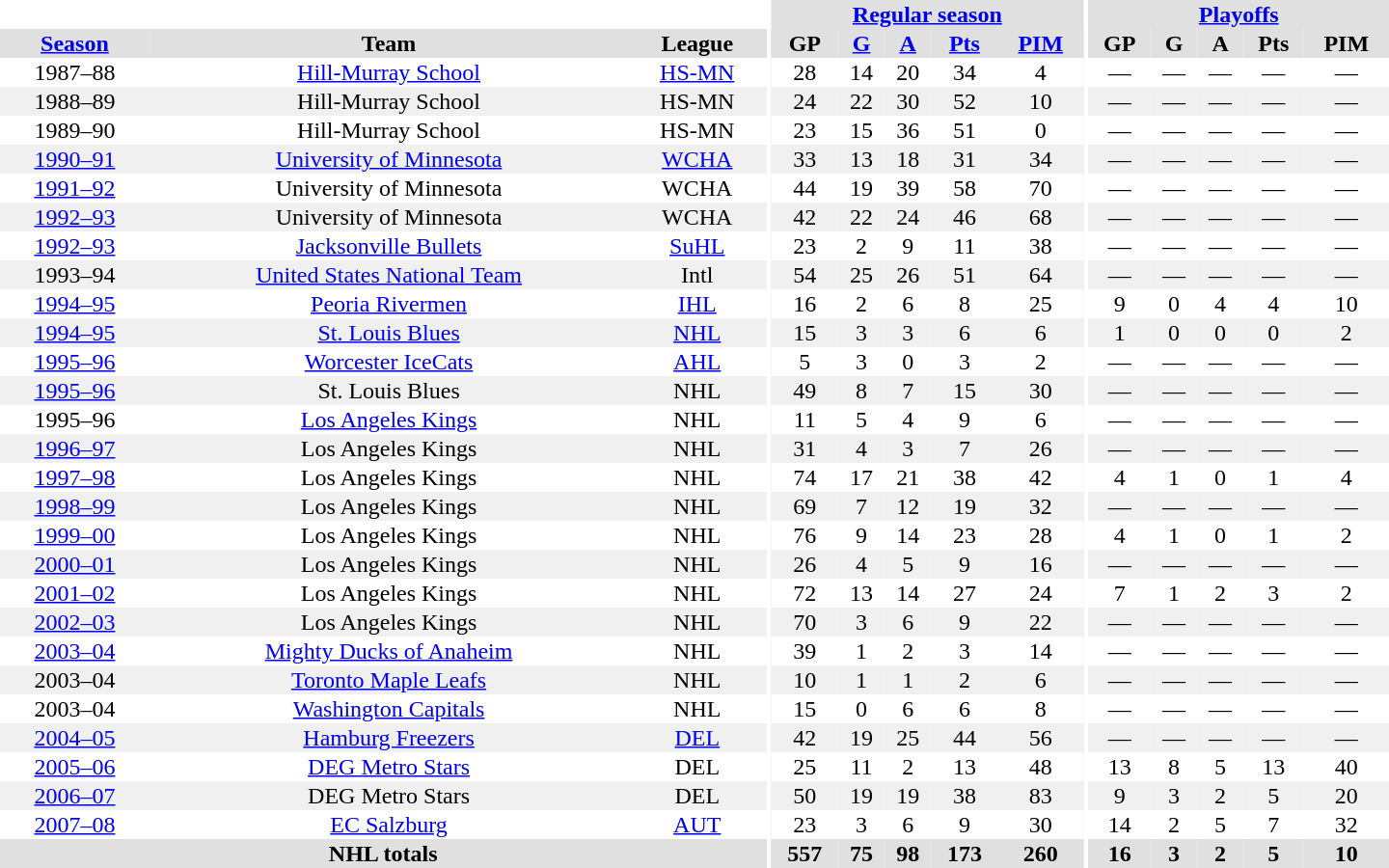<table border="0" cellpadding="1" cellspacing="0" style="text-align:center; width:60em">
<tr bgcolor="#e0e0e0">
<th colspan="3" bgcolor="#ffffff"></th>
<th rowspan="100" bgcolor="#ffffff"></th>
<th colspan="5"><a href='#'>Regular season</a></th>
<th rowspan="100" bgcolor="#ffffff"></th>
<th colspan="5"><a href='#'>Playoffs</a></th>
</tr>
<tr bgcolor="#e0e0e0">
<th><a href='#'>Season</a></th>
<th>Team</th>
<th>League</th>
<th>GP</th>
<th><a href='#'>G</a></th>
<th><a href='#'>A</a></th>
<th><a href='#'>Pts</a></th>
<th><a href='#'>PIM</a></th>
<th>GP</th>
<th>G</th>
<th>A</th>
<th>Pts</th>
<th>PIM</th>
</tr>
<tr>
<td>1987–88</td>
<td><a href='#'>Hill-Murray School</a></td>
<td><a href='#'>HS-MN</a></td>
<td>28</td>
<td>14</td>
<td>20</td>
<td>34</td>
<td>4</td>
<td>—</td>
<td>—</td>
<td>—</td>
<td>—</td>
<td>—</td>
</tr>
<tr bgcolor="#f0f0f0">
<td>1988–89</td>
<td>Hill-Murray School</td>
<td>HS-MN</td>
<td>24</td>
<td>22</td>
<td>30</td>
<td>52</td>
<td>10</td>
<td>—</td>
<td>—</td>
<td>—</td>
<td>—</td>
<td>—</td>
</tr>
<tr>
<td>1989–90</td>
<td>Hill-Murray School</td>
<td>HS-MN</td>
<td>23</td>
<td>15</td>
<td>36</td>
<td>51</td>
<td>0</td>
<td>—</td>
<td>—</td>
<td>—</td>
<td>—</td>
<td>—</td>
</tr>
<tr bgcolor="#f0f0f0">
<td><a href='#'>1990–91</a></td>
<td><a href='#'>University of Minnesota</a></td>
<td><a href='#'>WCHA</a></td>
<td>33</td>
<td>13</td>
<td>18</td>
<td>31</td>
<td>34</td>
<td>—</td>
<td>—</td>
<td>—</td>
<td>—</td>
<td>—</td>
</tr>
<tr>
<td><a href='#'>1991–92</a></td>
<td>University of Minnesota</td>
<td>WCHA</td>
<td>44</td>
<td>19</td>
<td>39</td>
<td>58</td>
<td>70</td>
<td>—</td>
<td>—</td>
<td>—</td>
<td>—</td>
<td>—</td>
</tr>
<tr bgcolor="#f0f0f0">
<td><a href='#'>1992–93</a></td>
<td>University of Minnesota</td>
<td>WCHA</td>
<td>42</td>
<td>22</td>
<td>24</td>
<td>46</td>
<td>68</td>
<td>—</td>
<td>—</td>
<td>—</td>
<td>—</td>
<td>—</td>
</tr>
<tr>
<td><a href='#'>1992–93</a></td>
<td><a href='#'>Jacksonville Bullets</a></td>
<td><a href='#'>SuHL</a></td>
<td>23</td>
<td>2</td>
<td>9</td>
<td>11</td>
<td>38</td>
<td>—</td>
<td>—</td>
<td>—</td>
<td>—</td>
<td>—</td>
</tr>
<tr bgcolor="#f0f0f0">
<td>1993–94</td>
<td><a href='#'>United States National Team</a></td>
<td>Intl</td>
<td>54</td>
<td>25</td>
<td>26</td>
<td>51</td>
<td>64</td>
<td>—</td>
<td>—</td>
<td>—</td>
<td>—</td>
<td>—</td>
</tr>
<tr>
<td><a href='#'>1994–95</a></td>
<td><a href='#'>Peoria Rivermen</a></td>
<td><a href='#'>IHL</a></td>
<td>16</td>
<td>2</td>
<td>6</td>
<td>8</td>
<td>25</td>
<td>9</td>
<td>0</td>
<td>4</td>
<td>4</td>
<td>10</td>
</tr>
<tr bgcolor="#f0f0f0">
<td><a href='#'>1994–95</a></td>
<td><a href='#'>St. Louis Blues</a></td>
<td><a href='#'>NHL</a></td>
<td>15</td>
<td>3</td>
<td>3</td>
<td>6</td>
<td>6</td>
<td>1</td>
<td>0</td>
<td>0</td>
<td>0</td>
<td>2</td>
</tr>
<tr>
<td><a href='#'>1995–96</a></td>
<td><a href='#'>Worcester IceCats</a></td>
<td><a href='#'>AHL</a></td>
<td>5</td>
<td>3</td>
<td>0</td>
<td>3</td>
<td>2</td>
<td>—</td>
<td>—</td>
<td>—</td>
<td>—</td>
<td>—</td>
</tr>
<tr bgcolor="#f0f0f0">
<td><a href='#'>1995–96</a></td>
<td>St. Louis Blues</td>
<td>NHL</td>
<td>49</td>
<td>8</td>
<td>7</td>
<td>15</td>
<td>30</td>
<td>—</td>
<td>—</td>
<td>—</td>
<td>—</td>
<td>—</td>
</tr>
<tr>
<td>1995–96</td>
<td><a href='#'>Los Angeles Kings</a></td>
<td>NHL</td>
<td>11</td>
<td>5</td>
<td>4</td>
<td>9</td>
<td>6</td>
<td>—</td>
<td>—</td>
<td>—</td>
<td>—</td>
<td>—</td>
</tr>
<tr bgcolor="#f0f0f0">
<td><a href='#'>1996–97</a></td>
<td>Los Angeles Kings</td>
<td>NHL</td>
<td>31</td>
<td>4</td>
<td>3</td>
<td>7</td>
<td>26</td>
<td>—</td>
<td>—</td>
<td>—</td>
<td>—</td>
<td>—</td>
</tr>
<tr>
<td><a href='#'>1997–98</a></td>
<td>Los Angeles Kings</td>
<td>NHL</td>
<td>74</td>
<td>17</td>
<td>21</td>
<td>38</td>
<td>42</td>
<td>4</td>
<td>1</td>
<td>0</td>
<td>1</td>
<td>4</td>
</tr>
<tr bgcolor="#f0f0f0">
<td><a href='#'>1998–99</a></td>
<td>Los Angeles Kings</td>
<td>NHL</td>
<td>69</td>
<td>7</td>
<td>12</td>
<td>19</td>
<td>32</td>
<td>—</td>
<td>—</td>
<td>—</td>
<td>—</td>
<td>—</td>
</tr>
<tr>
<td><a href='#'>1999–00</a></td>
<td>Los Angeles Kings</td>
<td>NHL</td>
<td>76</td>
<td>9</td>
<td>14</td>
<td>23</td>
<td>28</td>
<td>4</td>
<td>1</td>
<td>0</td>
<td>1</td>
<td>2</td>
</tr>
<tr bgcolor="#f0f0f0">
<td><a href='#'>2000–01</a></td>
<td>Los Angeles Kings</td>
<td>NHL</td>
<td>26</td>
<td>4</td>
<td>5</td>
<td>9</td>
<td>16</td>
<td>—</td>
<td>—</td>
<td>—</td>
<td>—</td>
<td>—</td>
</tr>
<tr>
<td><a href='#'>2001–02</a></td>
<td>Los Angeles Kings</td>
<td>NHL</td>
<td>72</td>
<td>13</td>
<td>14</td>
<td>27</td>
<td>24</td>
<td>7</td>
<td>1</td>
<td>2</td>
<td>3</td>
<td>2</td>
</tr>
<tr bgcolor="#f0f0f0">
<td><a href='#'>2002–03</a></td>
<td>Los Angeles Kings</td>
<td>NHL</td>
<td>70</td>
<td>3</td>
<td>6</td>
<td>9</td>
<td>22</td>
<td>—</td>
<td>—</td>
<td>—</td>
<td>—</td>
<td>—</td>
</tr>
<tr>
<td><a href='#'>2003–04</a></td>
<td><a href='#'>Mighty Ducks of Anaheim</a></td>
<td>NHL</td>
<td>39</td>
<td>1</td>
<td>2</td>
<td>3</td>
<td>14</td>
<td>—</td>
<td>—</td>
<td>—</td>
<td>—</td>
<td>—</td>
</tr>
<tr bgcolor="#f0f0f0">
<td>2003–04</td>
<td><a href='#'>Toronto Maple Leafs</a></td>
<td>NHL</td>
<td>10</td>
<td>1</td>
<td>1</td>
<td>2</td>
<td>6</td>
<td>—</td>
<td>—</td>
<td>—</td>
<td>—</td>
<td>—</td>
</tr>
<tr>
<td>2003–04</td>
<td><a href='#'>Washington Capitals</a></td>
<td>NHL</td>
<td>15</td>
<td>0</td>
<td>6</td>
<td>6</td>
<td>8</td>
<td>—</td>
<td>—</td>
<td>—</td>
<td>—</td>
<td>—</td>
</tr>
<tr bgcolor="#f0f0f0">
<td><a href='#'>2004–05</a></td>
<td><a href='#'>Hamburg Freezers</a></td>
<td><a href='#'>DEL</a></td>
<td>42</td>
<td>19</td>
<td>25</td>
<td>44</td>
<td>56</td>
<td>—</td>
<td>—</td>
<td>—</td>
<td>—</td>
<td>—</td>
</tr>
<tr>
<td><a href='#'>2005–06</a></td>
<td><a href='#'>DEG Metro Stars</a></td>
<td>DEL</td>
<td>25</td>
<td>11</td>
<td>2</td>
<td>13</td>
<td>48</td>
<td>13</td>
<td>8</td>
<td>5</td>
<td>13</td>
<td>40</td>
</tr>
<tr bgcolor="#f0f0f0">
<td><a href='#'>2006–07</a></td>
<td>DEG Metro Stars</td>
<td>DEL</td>
<td>50</td>
<td>19</td>
<td>19</td>
<td>38</td>
<td>83</td>
<td>9</td>
<td>3</td>
<td>2</td>
<td>5</td>
<td>20</td>
</tr>
<tr>
<td><a href='#'>2007–08</a></td>
<td><a href='#'>EC Salzburg</a></td>
<td><a href='#'>AUT</a></td>
<td>23</td>
<td>3</td>
<td>6</td>
<td>9</td>
<td>30</td>
<td>14</td>
<td>2</td>
<td>5</td>
<td>7</td>
<td>32</td>
</tr>
<tr bgcolor="#e0e0e0">
<th colspan="3">NHL totals</th>
<th>557</th>
<th>75</th>
<th>98</th>
<th>173</th>
<th>260</th>
<th>16</th>
<th>3</th>
<th>2</th>
<th>5</th>
<th>10</th>
</tr>
</table>
